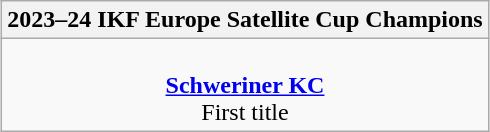<table class=wikitable style="text-align:center; margin:auto">
<tr>
<th>2023–24 IKF Europe Satellite Cup Champions</th>
</tr>
<tr>
<td> <br><strong><a href='#'>Schweriner KC</a></strong><br>First title</td>
</tr>
</table>
